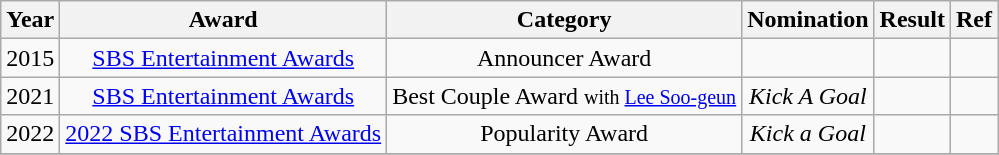<table class="wikitable" style="text-align: center">
<tr>
<th>Year</th>
<th>Award</th>
<th>Category</th>
<th>Nomination</th>
<th>Result</th>
<th>Ref</th>
</tr>
<tr>
<td>2015</td>
<td><a href='#'>SBS Entertainment Awards</a></td>
<td>Announcer Award</td>
<td></td>
<td></td>
<td></td>
</tr>
<tr>
<td>2021</td>
<td><a href='#'>SBS Entertainment Awards</a></td>
<td>Best Couple Award <small>with <a href='#'>Lee Soo-geun</a></small></td>
<td><em>Kick A Goal</em></td>
<td></td>
<td></td>
</tr>
<tr>
<td>2022</td>
<td><a href='#'>2022 SBS Entertainment Awards</a></td>
<td>Popularity Award</td>
<td><em>Kick a Goal</em></td>
<td></td>
<td></td>
</tr>
<tr>
</tr>
</table>
